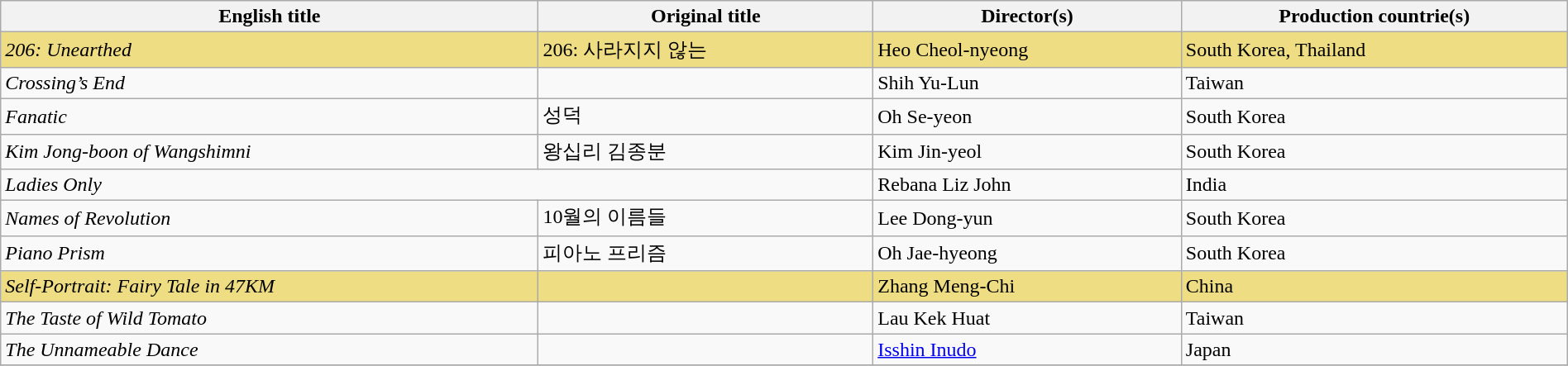<table class="sortable wikitable" style="width:100%; margin-bottom:4px" cellpadding="5">
<tr>
<th scope="col">English title</th>
<th scope="col">Original title</th>
<th scope="col">Director(s)</th>
<th scope="col">Production countrie(s)</th>
</tr>
<tr style="background:#eedd82;">
<td><em>206: Unearthed</em></td>
<td>206: 사라지지 않는</td>
<td>Heo Cheol-nyeong</td>
<td>South Korea, Thailand</td>
</tr>
<tr>
<td><em>Crossing’s End</em></td>
<td></td>
<td>Shih Yu-Lun</td>
<td>Taiwan</td>
</tr>
<tr>
<td><em>Fanatic</em></td>
<td>성덕</td>
<td>Oh Se-yeon</td>
<td>South Korea</td>
</tr>
<tr>
<td><em>Kim Jong-boon of Wangshimni</em></td>
<td>왕십리 김종분</td>
<td>Kim Jin-yeol</td>
<td>South Korea</td>
</tr>
<tr>
<td colspan=2><em>Ladies Only</em></td>
<td>Rebana Liz John</td>
<td>India</td>
</tr>
<tr>
<td><em>Names of Revolution</em></td>
<td>10월의 이름들</td>
<td>Lee Dong-yun</td>
<td>South Korea</td>
</tr>
<tr>
<td><em>Piano Prism</em></td>
<td>피아노 프리즘</td>
<td>Oh Jae-hyeong</td>
<td>South Korea</td>
</tr>
<tr style="background:#eedd82;">
<td><em>Self-Portrait: Fairy Tale in 47KM</em></td>
<td></td>
<td>Zhang Meng-Chi</td>
<td>China</td>
</tr>
<tr>
<td><em>The Taste of Wild Tomato</em></td>
<td></td>
<td>Lau Kek Huat</td>
<td>Taiwan</td>
</tr>
<tr>
<td><em>The Unnameable Dance</em></td>
<td></td>
<td><a href='#'>Isshin Inudo</a></td>
<td>Japan</td>
</tr>
<tr>
</tr>
</table>
